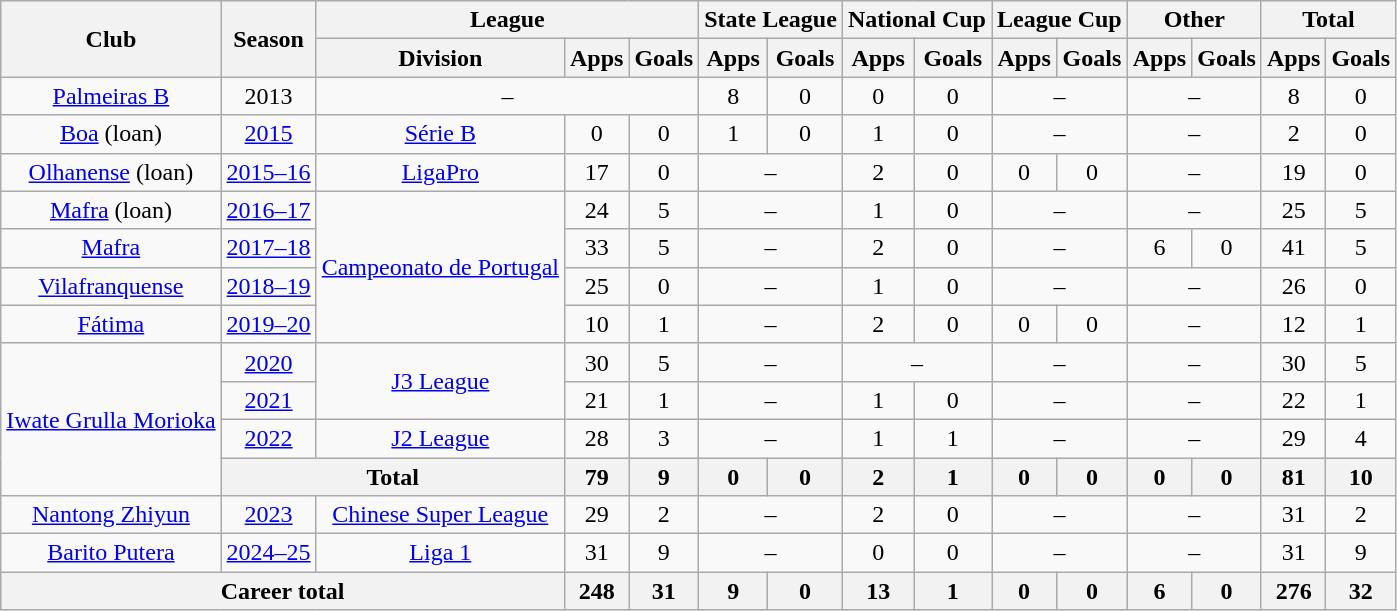<table class="wikitable" style="text-align: center">
<tr>
<th rowspan="2">Club</th>
<th rowspan="2">Season</th>
<th colspan="3">League</th>
<th colspan="2">State League</th>
<th colspan="2">National Cup</th>
<th colspan="2">League Cup</th>
<th colspan="2">Other</th>
<th colspan="2">Total</th>
</tr>
<tr>
<th>Division</th>
<th>Apps</th>
<th>Goals</th>
<th>Apps</th>
<th>Goals</th>
<th>Apps</th>
<th>Goals</th>
<th>Apps</th>
<th>Goals</th>
<th>Apps</th>
<th>Goals</th>
<th>Apps</th>
<th>Goals</th>
</tr>
<tr>
<td><a href='#'>Palmeiras B</a></td>
<td>2013</td>
<td colspan="3">–</td>
<td>8</td>
<td>0</td>
<td>0</td>
<td>0</td>
<td colspan="2">–</td>
<td colspan="2">–</td>
<td>8</td>
<td>0</td>
</tr>
<tr>
<td><a href='#'>Boa</a> (loan)</td>
<td><a href='#'>2015</a></td>
<td><a href='#'>Série B</a></td>
<td>0</td>
<td>0</td>
<td>1</td>
<td>0</td>
<td>1</td>
<td>0</td>
<td colspan="2">–</td>
<td colspan="2">–</td>
<td>2</td>
<td>0</td>
</tr>
<tr>
<td><a href='#'>Olhanense</a> (loan)</td>
<td><a href='#'>2015–16</a></td>
<td><a href='#'>LigaPro</a></td>
<td>17</td>
<td>0</td>
<td colspan="2">–</td>
<td>2</td>
<td>0</td>
<td>0</td>
<td>0</td>
<td colspan="2">–</td>
<td>19</td>
<td>0</td>
</tr>
<tr>
<td><a href='#'>Mafra</a> (loan)</td>
<td><a href='#'>2016–17</a></td>
<td rowspan="4"><a href='#'>Campeonato de Portugal</a></td>
<td>24</td>
<td>5</td>
<td colspan="2">–</td>
<td>1</td>
<td>0</td>
<td colspan="2">–</td>
<td colspan="2">–</td>
<td>25</td>
<td>5</td>
</tr>
<tr>
<td><a href='#'>Mafra</a></td>
<td><a href='#'>2017–18</a></td>
<td>33</td>
<td>5</td>
<td colspan="2">–</td>
<td>2</td>
<td>0</td>
<td colspan="2">–</td>
<td>6</td>
<td>0</td>
<td>41</td>
<td>5</td>
</tr>
<tr>
<td><a href='#'>Vilafranquense</a></td>
<td><a href='#'>2018–19</a></td>
<td>25</td>
<td>0</td>
<td colspan="2">–</td>
<td>1</td>
<td>0</td>
<td colspan="2">–</td>
<td colspan="2">–</td>
<td>26</td>
<td>0</td>
</tr>
<tr>
<td><a href='#'>Fátima</a></td>
<td><a href='#'>2019–20</a></td>
<td>10</td>
<td>1</td>
<td colspan="2">–</td>
<td>2</td>
<td>0</td>
<td>0</td>
<td>0</td>
<td colspan="2">–</td>
<td>12</td>
<td>1</td>
</tr>
<tr>
<td rowspan="4"><a href='#'>Iwate Grulla Morioka</a></td>
<td><a href='#'>2020</a></td>
<td rowspan="2"><a href='#'>J3 League</a></td>
<td>30</td>
<td>5</td>
<td colspan="2">–</td>
<td colspan="2">–</td>
<td colspan="2">–</td>
<td colspan="2">–</td>
<td>30</td>
<td>5</td>
</tr>
<tr>
<td><a href='#'>2021</a></td>
<td>21</td>
<td>1</td>
<td colspan="2">–</td>
<td>1</td>
<td>0</td>
<td colspan="2">–</td>
<td colspan="2">–</td>
<td>22</td>
<td>1</td>
</tr>
<tr>
<td><a href='#'>2022</a></td>
<td><a href='#'>J2 League</a></td>
<td>28</td>
<td>3</td>
<td colspan="2">–</td>
<td>1</td>
<td>1</td>
<td colspan="2">–</td>
<td colspan="2">–</td>
<td>29</td>
<td>4</td>
</tr>
<tr>
<th colspan="2"><strong>Total</strong></th>
<th>79</th>
<th>9</th>
<th>0</th>
<th>0</th>
<th>2</th>
<th>1</th>
<th>0</th>
<th>0</th>
<th>0</th>
<th>0</th>
<th>81</th>
<th>10</th>
</tr>
<tr>
<td><a href='#'>Nantong Zhiyun</a></td>
<td><a href='#'>2023</a></td>
<td><a href='#'>Chinese Super League</a></td>
<td>29</td>
<td>2</td>
<td colspan="2">–</td>
<td>2</td>
<td>0</td>
<td colspan="2">–</td>
<td colspan="2">–</td>
<td>31</td>
<td>2</td>
</tr>
<tr>
<td><a href='#'>Barito Putera</a></td>
<td><a href='#'>2024–25</a></td>
<td><a href='#'>Liga 1</a></td>
<td>31</td>
<td>9</td>
<td colspan="2">–</td>
<td>0</td>
<td>0</td>
<td colspan="2">–</td>
<td colspan="2">–</td>
<td>31</td>
<td>9</td>
</tr>
<tr>
<th colspan="3"><strong>Career total</strong></th>
<th>248</th>
<th>31</th>
<th>9</th>
<th>0</th>
<th>13</th>
<th>1</th>
<th>0</th>
<th>0</th>
<th>6</th>
<th>0</th>
<th>276</th>
<th>32</th>
</tr>
</table>
